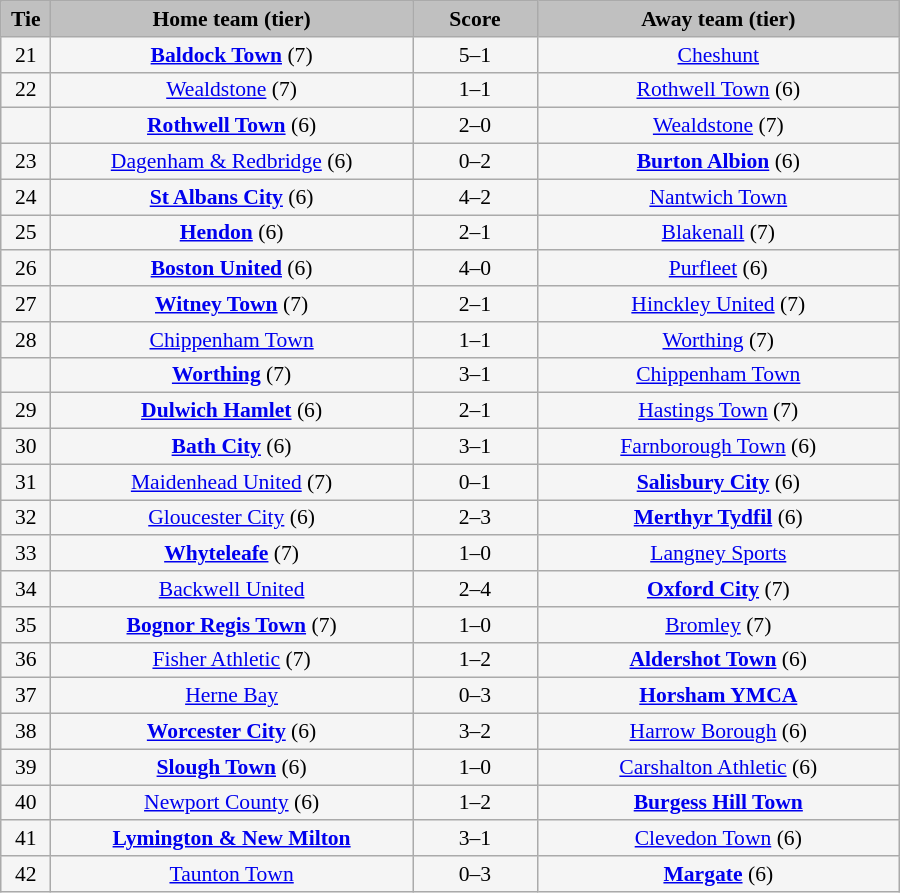<table class="wikitable" style="width: 600px; background:WhiteSmoke; text-align:center; font-size:90%">
<tr>
<td scope="col" style="width:  5.00%; background:silver;"><strong>Tie</strong></td>
<td scope="col" style="width: 36.25%; background:silver;"><strong>Home team (tier)</strong></td>
<td scope="col" style="width: 12.50%; background:silver;"><strong>Score</strong></td>
<td scope="col" style="width: 36.25%; background:silver;"><strong>Away team (tier)</strong></td>
</tr>
<tr>
<td>21</td>
<td><strong><a href='#'>Baldock Town</a></strong> (7)</td>
<td>5–1</td>
<td><a href='#'>Cheshunt</a></td>
</tr>
<tr>
<td>22</td>
<td><a href='#'>Wealdstone</a> (7)</td>
<td>1–1</td>
<td><a href='#'>Rothwell Town</a> (6)</td>
</tr>
<tr>
<td><em></em></td>
<td><strong><a href='#'>Rothwell Town</a></strong> (6)</td>
<td>2–0</td>
<td><a href='#'>Wealdstone</a> (7)</td>
</tr>
<tr>
<td>23</td>
<td><a href='#'>Dagenham & Redbridge</a> (6)</td>
<td>0–2</td>
<td><strong><a href='#'>Burton Albion</a></strong> (6)</td>
</tr>
<tr>
<td>24</td>
<td><strong><a href='#'>St Albans City</a></strong> (6)</td>
<td>4–2</td>
<td><a href='#'>Nantwich Town</a></td>
</tr>
<tr>
<td>25</td>
<td><strong><a href='#'>Hendon</a></strong> (6)</td>
<td>2–1</td>
<td><a href='#'>Blakenall</a> (7)</td>
</tr>
<tr>
<td>26</td>
<td><strong><a href='#'>Boston United</a></strong> (6)</td>
<td>4–0</td>
<td><a href='#'>Purfleet</a> (6)</td>
</tr>
<tr>
<td>27</td>
<td><strong><a href='#'>Witney Town</a></strong> (7)</td>
<td>2–1</td>
<td><a href='#'>Hinckley United</a> (7)</td>
</tr>
<tr>
<td>28</td>
<td><a href='#'>Chippenham Town</a></td>
<td>1–1</td>
<td><a href='#'>Worthing</a> (7)</td>
</tr>
<tr>
<td><em></em></td>
<td><strong><a href='#'>Worthing</a></strong> (7)</td>
<td>3–1</td>
<td><a href='#'>Chippenham Town</a></td>
</tr>
<tr>
<td>29</td>
<td><strong><a href='#'>Dulwich Hamlet</a></strong> (6)</td>
<td>2–1</td>
<td><a href='#'>Hastings Town</a> (7)</td>
</tr>
<tr>
<td>30</td>
<td><strong><a href='#'>Bath City</a></strong> (6)</td>
<td>3–1</td>
<td><a href='#'>Farnborough Town</a> (6)</td>
</tr>
<tr>
<td>31</td>
<td><a href='#'>Maidenhead United</a> (7)</td>
<td>0–1</td>
<td><strong><a href='#'>Salisbury City</a></strong> (6)</td>
</tr>
<tr>
<td>32</td>
<td><a href='#'>Gloucester City</a> (6)</td>
<td>2–3</td>
<td><strong><a href='#'>Merthyr Tydfil</a></strong> (6)</td>
</tr>
<tr>
<td>33</td>
<td><strong><a href='#'>Whyteleafe</a></strong> (7)</td>
<td>1–0</td>
<td><a href='#'>Langney Sports</a></td>
</tr>
<tr>
<td>34</td>
<td><a href='#'>Backwell United</a></td>
<td>2–4</td>
<td><strong><a href='#'>Oxford City</a></strong> (7)</td>
</tr>
<tr>
<td>35</td>
<td><strong><a href='#'>Bognor Regis Town</a></strong> (7)</td>
<td>1–0</td>
<td><a href='#'>Bromley</a> (7)</td>
</tr>
<tr>
<td>36</td>
<td><a href='#'>Fisher Athletic</a> (7)</td>
<td>1–2</td>
<td><strong><a href='#'>Aldershot Town</a></strong> (6)</td>
</tr>
<tr>
<td>37</td>
<td><a href='#'>Herne Bay</a></td>
<td>0–3</td>
<td><strong><a href='#'>Horsham YMCA</a></strong></td>
</tr>
<tr>
<td>38</td>
<td><strong><a href='#'>Worcester City</a></strong> (6)</td>
<td>3–2</td>
<td><a href='#'>Harrow Borough</a> (6)</td>
</tr>
<tr>
<td>39</td>
<td><strong><a href='#'>Slough Town</a></strong> (6)</td>
<td>1–0</td>
<td><a href='#'>Carshalton Athletic</a> (6)</td>
</tr>
<tr>
<td>40</td>
<td><a href='#'>Newport County</a> (6)</td>
<td>1–2</td>
<td><strong><a href='#'>Burgess Hill Town</a></strong></td>
</tr>
<tr>
<td>41</td>
<td><strong><a href='#'>Lymington & New Milton</a></strong></td>
<td>3–1</td>
<td><a href='#'>Clevedon Town</a> (6)</td>
</tr>
<tr>
<td>42</td>
<td><a href='#'>Taunton Town</a></td>
<td>0–3</td>
<td><strong><a href='#'>Margate</a></strong> (6)</td>
</tr>
</table>
